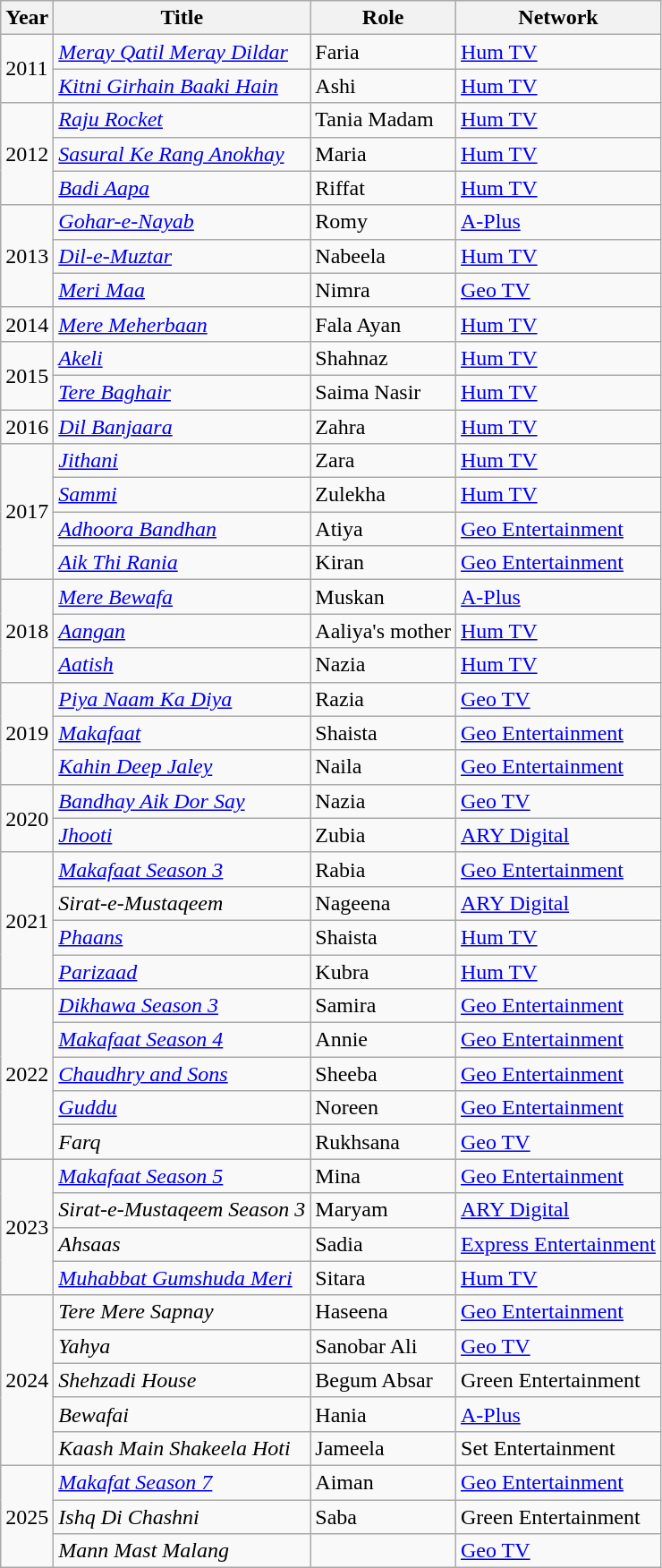<table class="wikitable sortable plainrowheaders">
<tr style="text-align:center;">
<th scope="col">Year</th>
<th scope="col">Title</th>
<th scope="col">Role</th>
<th scope="col">Network</th>
</tr>
<tr>
<td rowspan="2">2011</td>
<td><em><a href='#'>Meray Qatil Meray Dildar</a></em></td>
<td>Faria</td>
<td><a href='#'>Hum TV</a></td>
</tr>
<tr>
<td><em><a href='#'>Kitni Girhain Baaki Hain</a></em></td>
<td>Ashi</td>
<td><a href='#'>Hum TV</a></td>
</tr>
<tr>
<td rowspan="3">2012</td>
<td><em><a href='#'>Raju Rocket</a></em></td>
<td>Tania Madam</td>
<td><a href='#'>Hum TV</a></td>
</tr>
<tr>
<td><em><a href='#'>Sasural Ke Rang Anokhay</a></em></td>
<td>Maria</td>
<td><a href='#'>Hum TV</a></td>
</tr>
<tr>
<td><em><a href='#'>Badi Aapa</a></em></td>
<td>Riffat</td>
<td><a href='#'>Hum TV</a></td>
</tr>
<tr>
<td rowspan="3">2013</td>
<td><em><a href='#'>Gohar-e-Nayab</a></em></td>
<td>Romy</td>
<td><a href='#'>A-Plus</a></td>
</tr>
<tr>
<td><em><a href='#'>Dil-e-Muztar</a></em></td>
<td>Nabeela</td>
<td><a href='#'>Hum TV</a></td>
</tr>
<tr>
<td><em><a href='#'>Meri Maa</a></em></td>
<td>Nimra</td>
<td><a href='#'>Geo TV</a></td>
</tr>
<tr>
<td>2014</td>
<td><em><a href='#'>Mere Meherbaan</a></em></td>
<td>Fala Ayan</td>
<td><a href='#'>Hum TV</a></td>
</tr>
<tr>
<td rowspan="2">2015</td>
<td><em><a href='#'>Akeli</a></em></td>
<td>Shahnaz</td>
<td><a href='#'>Hum TV</a></td>
</tr>
<tr>
<td><em><a href='#'>Tere Baghair</a></em></td>
<td>Saima Nasir</td>
<td><a href='#'>Hum TV</a></td>
</tr>
<tr>
<td>2016</td>
<td><em><a href='#'>Dil Banjaara</a></em></td>
<td>Zahra</td>
<td><a href='#'>Hum TV</a></td>
</tr>
<tr>
<td rowspan="4">2017</td>
<td><em><a href='#'>Jithani</a></em></td>
<td>Zara</td>
<td><a href='#'>Hum TV</a></td>
</tr>
<tr>
<td><em><a href='#'>Sammi</a></em></td>
<td>Zulekha</td>
<td><a href='#'>Hum TV</a></td>
</tr>
<tr>
<td><em><a href='#'>Adhoora Bandhan</a></em></td>
<td>Atiya</td>
<td><a href='#'>Geo Entertainment</a></td>
</tr>
<tr>
<td><em><a href='#'>Aik Thi Rania</a></em></td>
<td>Kiran</td>
<td><a href='#'>Geo Entertainment</a></td>
</tr>
<tr>
<td rowspan="3">2018</td>
<td><em><a href='#'>Mere Bewafa</a></em></td>
<td>Muskan</td>
<td><a href='#'>A-Plus</a></td>
</tr>
<tr>
<td><em><a href='#'>Aangan</a></em></td>
<td>Aaliya's mother</td>
<td><a href='#'>Hum TV</a></td>
</tr>
<tr>
<td><em><a href='#'>Aatish</a></em></td>
<td>Nazia</td>
<td><a href='#'>Hum TV</a></td>
</tr>
<tr>
<td rowspan="3">2019</td>
<td><em><a href='#'>Piya Naam Ka Diya</a></em></td>
<td>Razia</td>
<td><a href='#'>Geo TV</a></td>
</tr>
<tr>
<td><em><a href='#'>Makafaat</a></em></td>
<td>Shaista</td>
<td><a href='#'>Geo Entertainment</a></td>
</tr>
<tr>
<td><em><a href='#'>Kahin Deep Jaley</a></em></td>
<td>Naila</td>
<td><a href='#'>Geo Entertainment</a></td>
</tr>
<tr>
<td rowspan="2">2020</td>
<td><em><a href='#'>Bandhay Aik Dor Say</a></em></td>
<td>Nazia</td>
<td><a href='#'>Geo TV</a></td>
</tr>
<tr>
<td><em><a href='#'>Jhooti</a></em></td>
<td>Zubia</td>
<td><a href='#'>ARY Digital</a></td>
</tr>
<tr>
<td rowspan="4">2021</td>
<td><em><a href='#'>Makafaat Season 3</a></em></td>
<td>Rabia</td>
<td><a href='#'>Geo Entertainment</a></td>
</tr>
<tr>
<td><em>Sirat-e-Mustaqeem</em></td>
<td>Nageena</td>
<td><a href='#'>ARY Digital</a></td>
</tr>
<tr>
<td><em><a href='#'>Phaans</a></em></td>
<td>Shaista</td>
<td><a href='#'>Hum TV</a></td>
</tr>
<tr>
<td><em><a href='#'>Parizaad</a></em></td>
<td>Kubra</td>
<td><a href='#'>Hum TV</a></td>
</tr>
<tr>
<td rowspan="5">2022</td>
<td><em><a href='#'>Dikhawa Season 3</a></em></td>
<td>Samira</td>
<td><a href='#'>Geo Entertainment</a></td>
</tr>
<tr>
<td><em><a href='#'>Makafaat Season 4</a></em></td>
<td>Annie</td>
<td><a href='#'>Geo Entertainment</a></td>
</tr>
<tr>
<td><em><a href='#'>Chaudhry and Sons</a></em></td>
<td>Sheeba</td>
<td><a href='#'>Geo Entertainment</a></td>
</tr>
<tr>
<td><em><a href='#'>Guddu</a></em></td>
<td>Noreen</td>
<td><a href='#'>Geo Entertainment</a></td>
</tr>
<tr>
<td><em>Farq</em></td>
<td>Rukhsana</td>
<td><a href='#'>Geo TV</a></td>
</tr>
<tr>
<td rowspan="4">2023</td>
<td><em><a href='#'>Makafaat Season 5</a></em></td>
<td>Mina</td>
<td><a href='#'>Geo Entertainment</a></td>
</tr>
<tr>
<td><em>Sirat-e-Mustaqeem Season 3</em></td>
<td>Maryam</td>
<td><a href='#'>ARY Digital</a></td>
</tr>
<tr>
<td><em>Ahsaas</em></td>
<td>Sadia</td>
<td><a href='#'>Express Entertainment</a></td>
</tr>
<tr>
<td><em><a href='#'>Muhabbat Gumshuda Meri</a></em></td>
<td>Sitara</td>
<td><a href='#'>Hum TV</a></td>
</tr>
<tr>
<td rowspan="5">2024</td>
<td><em>Tere Mere Sapnay</em></td>
<td>Haseena</td>
<td><a href='#'>Geo Entertainment</a></td>
</tr>
<tr>
<td><em>Yahya</em></td>
<td>Sanobar Ali</td>
<td><a href='#'>Geo TV</a></td>
</tr>
<tr>
<td><em>Shehzadi House</em></td>
<td>Begum Absar</td>
<td>Green Entertainment</td>
</tr>
<tr>
<td><em>Bewafai</em></td>
<td>Hania</td>
<td><a href='#'>A-Plus</a></td>
</tr>
<tr>
<td><em>Kaash Main Shakeela Hoti</em></td>
<td>Jameela</td>
<td>Set Entertainment</td>
</tr>
<tr>
<td rowspan="3">2025</td>
<td><em><a href='#'>Makafat Season 7</a></em></td>
<td>Aiman</td>
<td><a href='#'>Geo Entertainment</a></td>
</tr>
<tr>
<td><em>Ishq Di Chashni</em></td>
<td>Saba</td>
<td>Green Entertainment</td>
</tr>
<tr>
<td><em>Mann Mast Malang</em></td>
<td></td>
<td><a href='#'>Geo TV</a></td>
</tr>
</table>
